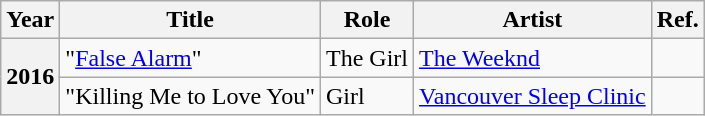<table class="wikitable unsortable plainrowheaders">
<tr>
<th scope="col">Year</th>
<th scope="col">Title</th>
<th scope="col">Role</th>
<th scope="col">Artist</th>
<th scope="col" class="unsortable">Ref.</th>
</tr>
<tr>
<th scope="row" rowspan="2">2016</th>
<td>"<a href='#'>False Alarm</a>"</td>
<td>The Girl</td>
<td><a href='#'>The Weeknd</a></td>
<td></td>
</tr>
<tr>
<td>"Killing Me to Love You"</td>
<td>Girl</td>
<td><a href='#'>Vancouver Sleep Clinic</a></td>
<td></td>
</tr>
</table>
